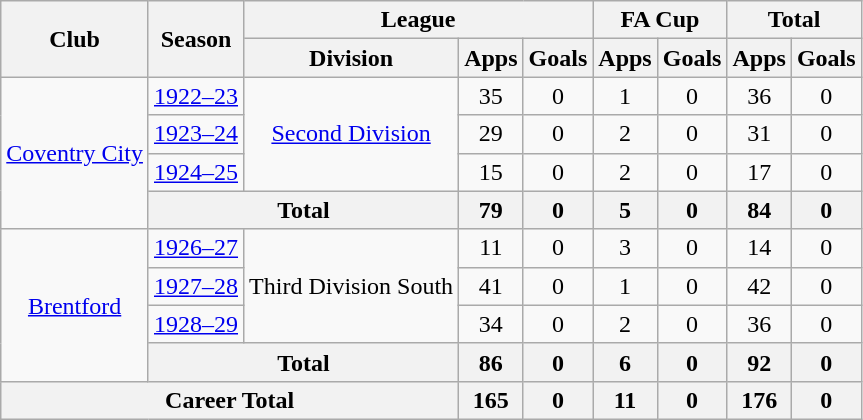<table class="wikitable" style="text-align: center;">
<tr>
<th rowspan="2">Club</th>
<th rowspan="2">Season</th>
<th colspan="3">League</th>
<th colspan="2">FA Cup</th>
<th colspan="2">Total</th>
</tr>
<tr>
<th>Division</th>
<th>Apps</th>
<th>Goals</th>
<th>Apps</th>
<th>Goals</th>
<th>Apps</th>
<th>Goals</th>
</tr>
<tr>
<td rowspan="4"><a href='#'>Coventry City</a></td>
<td><a href='#'>1922–23</a></td>
<td rowspan="3"><a href='#'>Second Division</a></td>
<td>35</td>
<td>0</td>
<td>1</td>
<td>0</td>
<td>36</td>
<td>0</td>
</tr>
<tr>
<td><a href='#'>1923–24</a></td>
<td>29</td>
<td>0</td>
<td>2</td>
<td>0</td>
<td>31</td>
<td>0</td>
</tr>
<tr>
<td><a href='#'>1924–25</a></td>
<td>15</td>
<td>0</td>
<td>2</td>
<td>0</td>
<td>17</td>
<td>0</td>
</tr>
<tr>
<th colspan="2">Total</th>
<th>79</th>
<th>0</th>
<th>5</th>
<th>0</th>
<th>84</th>
<th>0</th>
</tr>
<tr>
<td rowspan="4"><a href='#'>Brentford</a></td>
<td><a href='#'>1926–27</a></td>
<td rowspan="3">Third Division South</td>
<td>11</td>
<td>0</td>
<td>3</td>
<td>0</td>
<td>14</td>
<td>0</td>
</tr>
<tr>
<td><a href='#'>1927–28</a></td>
<td>41</td>
<td>0</td>
<td>1</td>
<td>0</td>
<td>42</td>
<td>0</td>
</tr>
<tr>
<td><a href='#'>1928–29</a></td>
<td>34</td>
<td>0</td>
<td>2</td>
<td>0</td>
<td>36</td>
<td>0</td>
</tr>
<tr>
<th colspan="2">Total</th>
<th>86</th>
<th>0</th>
<th>6</th>
<th>0</th>
<th>92</th>
<th>0</th>
</tr>
<tr>
<th colspan="3">Career Total</th>
<th>165</th>
<th>0</th>
<th>11</th>
<th>0</th>
<th>176</th>
<th>0</th>
</tr>
</table>
